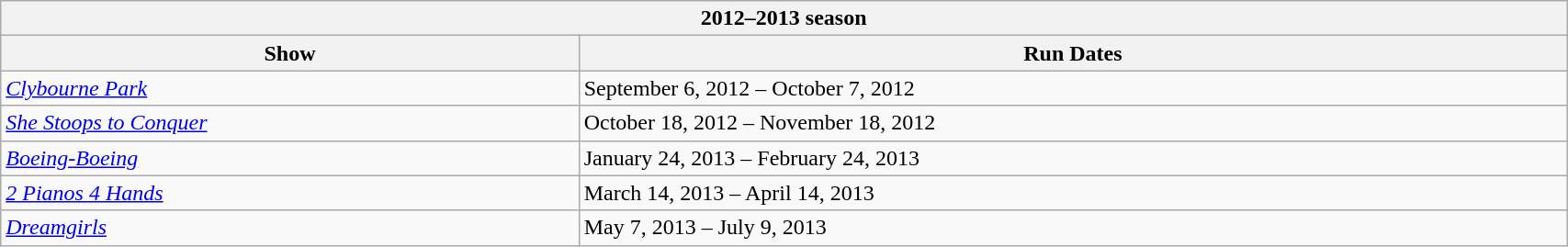<table class="wikitable collapsible collapsed" width=90%>
<tr>
<th colspan=4>2012–2013 season</th>
</tr>
<tr>
<th>Show</th>
<th>Run Dates</th>
</tr>
<tr>
<td><em><a href='#'>Clybourne Park</a></em></td>
<td>September 6, 2012 – October 7, 2012</td>
</tr>
<tr>
<td><em><a href='#'>She Stoops to Conquer</a></em></td>
<td>October 18, 2012 – November 18, 2012</td>
</tr>
<tr>
<td><em><a href='#'>Boeing-Boeing</a></em></td>
<td>January 24, 2013 – February 24, 2013</td>
</tr>
<tr>
<td><em><a href='#'>2 Pianos 4 Hands</a></em></td>
<td>March 14, 2013 – April 14, 2013</td>
</tr>
<tr>
<td><em><a href='#'>Dreamgirls</a></em></td>
<td>May 7, 2013 – July 9, 2013</td>
</tr>
</table>
